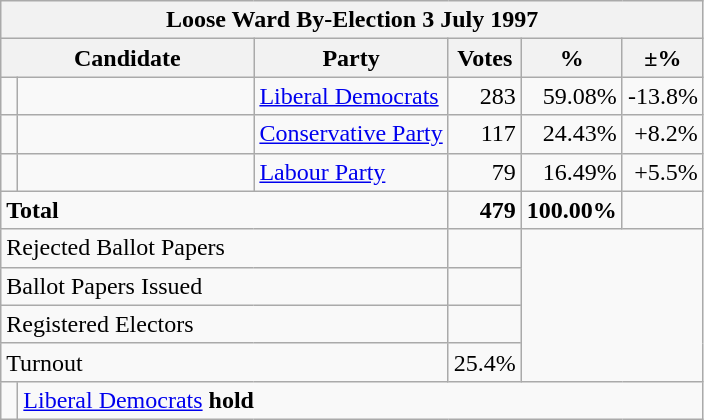<table class="wikitable" style="text-align:right;">
<tr>
<th colspan=6>Loose Ward By-Election 3 July 1997</th>
</tr>
<tr>
<th align=left colspan=2>Candidate</th>
<th align=left>Party</th>
<th align=center>Votes</th>
<th align=center>%</th>
<th align=center>±%</th>
</tr>
<tr>
<td bgcolor=> </td>
<td align=left width="150"></td>
<td align=left><a href='#'>Liberal Democrats</a></td>
<td>283</td>
<td>59.08%</td>
<td>-13.8%</td>
</tr>
<tr>
<td bgcolor=> </td>
<td align=left></td>
<td align=left><a href='#'>Conservative Party</a></td>
<td>117</td>
<td>24.43%</td>
<td>+8.2%</td>
</tr>
<tr>
<td bgcolor=> </td>
<td align=left></td>
<td align=left><a href='#'>Labour Party</a></td>
<td>79</td>
<td>16.49%</td>
<td>+5.5%</td>
</tr>
<tr>
<td align=left colspan=3><strong>Total</strong></td>
<td><strong>479</strong></td>
<td><strong>100.00%</strong></td>
<td></td>
</tr>
<tr>
<td align=left colspan=3>Rejected Ballot Papers</td>
<td></td>
<td rowspan=4 colspan=2></td>
</tr>
<tr>
<td align=left colspan=3>Ballot Papers Issued</td>
<td></td>
</tr>
<tr>
<td align=left colspan=3>Registered Electors</td>
<td></td>
</tr>
<tr>
<td align=left colspan=3>Turnout</td>
<td>25.4%</td>
</tr>
<tr>
<td bgcolor=> </td>
<td align=left colspan=6><a href='#'>Liberal Democrats</a> <strong>hold</strong></td>
</tr>
</table>
